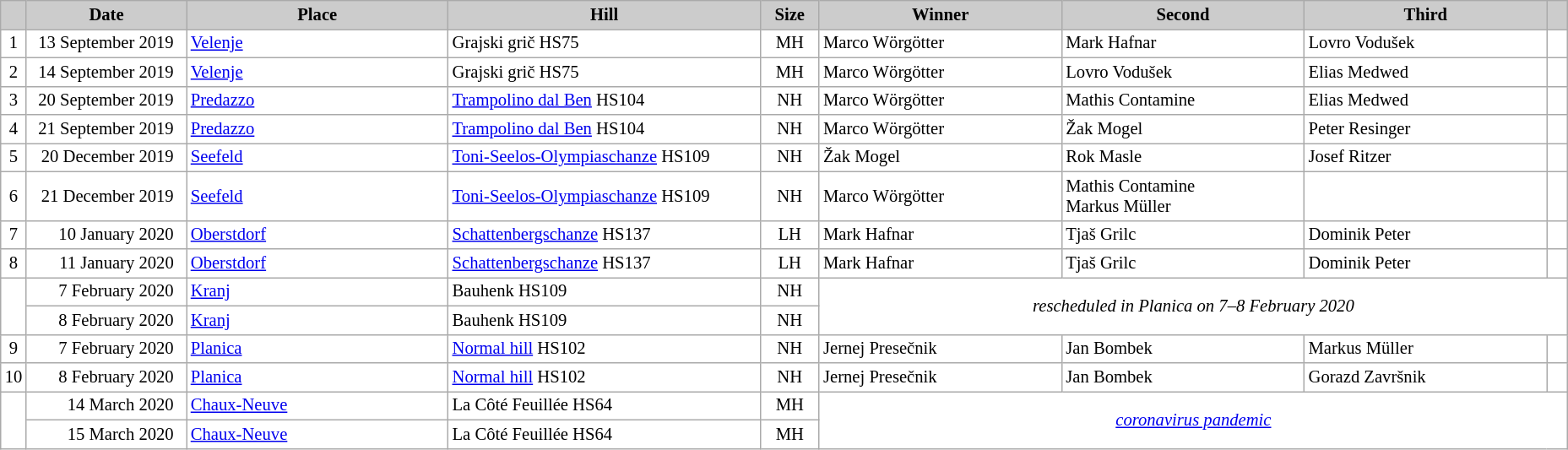<table class="wikitable plainrowheaders" style="background:#fff; font-size:86%; line-height:16px; border:grey solid 1px; border-collapse:collapse;">
<tr style="background:#ccc; text-align:center;">
<th scope="col" style="background:#ccc; width=30 px;"></th>
<th scope="col" style="background:#ccc; width:120px;">Date</th>
<th scope="col" style="background:#ccc; width:200px;">Place</th>
<th scope="col" style="background:#ccc; width:240px;">Hill</th>
<th scope="col" style="background:#ccc; width:40px;">Size</th>
<th scope="col" style="background:#ccc; width:185px;">Winner</th>
<th scope="col" style="background:#ccc; width:185px;">Second</th>
<th scope="col" style="background:#ccc; width:185px;">Third</th>
<th scope="col" style="background:#ccc; width:10px;"></th>
</tr>
<tr>
<td align=center>1</td>
<td align=right>13 September 2019  </td>
<td> <a href='#'>Velenje</a></td>
<td>Grajski grič HS75</td>
<td align=center>MH</td>
<td> Marco Wörgötter</td>
<td> Mark Hafnar</td>
<td> Lovro Vodušek</td>
<td></td>
</tr>
<tr>
<td align=center>2</td>
<td align=right>14 September 2019  </td>
<td> <a href='#'>Velenje</a></td>
<td>Grajski grič HS75</td>
<td align=center>MH</td>
<td> Marco Wörgötter</td>
<td> Lovro Vodušek</td>
<td> Elias Medwed</td>
<td></td>
</tr>
<tr>
<td align=center>3</td>
<td align=right>20 September 2019  </td>
<td> <a href='#'>Predazzo</a></td>
<td><a href='#'>Trampolino dal Ben</a> HS104</td>
<td align=center>NH</td>
<td> Marco Wörgötter</td>
<td> Mathis Contamine</td>
<td> Elias Medwed</td>
<td></td>
</tr>
<tr>
<td align=center>4</td>
<td align=right>21 September 2019  </td>
<td> <a href='#'>Predazzo</a></td>
<td><a href='#'>Trampolino dal Ben</a> HS104</td>
<td align=center>NH</td>
<td> Marco Wörgötter</td>
<td> Žak Mogel</td>
<td> Peter Resinger</td>
<td></td>
</tr>
<tr>
<td align=center>5</td>
<td align=right>20 December 2019  </td>
<td> <a href='#'>Seefeld</a></td>
<td><a href='#'>Toni-Seelos-Olympiaschanze</a> HS109</td>
<td align=center>NH</td>
<td> Žak Mogel</td>
<td> Rok Masle</td>
<td> Josef Ritzer</td>
<td></td>
</tr>
<tr>
<td align=center>6</td>
<td align=right>21 December 2019  </td>
<td> <a href='#'>Seefeld</a></td>
<td><a href='#'>Toni-Seelos-Olympiaschanze</a> HS109</td>
<td align=center>NH</td>
<td> Marco Wörgötter</td>
<td> Mathis Contamine<br> Markus Müller</td>
<td></td>
<td></td>
</tr>
<tr>
<td align=center>7</td>
<td align=right>10 January 2020  </td>
<td> <a href='#'>Oberstdorf</a></td>
<td><a href='#'>Schattenbergschanze</a> HS137</td>
<td align=center>LH</td>
<td> Mark Hafnar</td>
<td> Tjaš Grilc</td>
<td> Dominik Peter</td>
<td></td>
</tr>
<tr>
<td align=center>8</td>
<td align=right>11 January 2020  </td>
<td> <a href='#'>Oberstdorf</a></td>
<td><a href='#'>Schattenbergschanze</a> HS137</td>
<td align=center>LH</td>
<td> Mark Hafnar</td>
<td> Tjaš Grilc</td>
<td> Dominik Peter</td>
<td></td>
</tr>
<tr>
<td rowspan=2></td>
<td align=right>7 February 2020  </td>
<td> <a href='#'>Kranj</a></td>
<td>Bauhenk HS109</td>
<td align=center>NH</td>
<td colspan=4 rowspan=2 align=center><em>rescheduled in Planica on 7–8 February 2020</em></td>
</tr>
<tr>
<td align=right>8 February 2020  </td>
<td> <a href='#'>Kranj</a></td>
<td>Bauhenk HS109</td>
<td align=center>NH</td>
</tr>
<tr>
<td align=center>9</td>
<td align=right>7 February 2020  </td>
<td> <a href='#'>Planica</a></td>
<td><a href='#'>Normal hill</a> HS102</td>
<td align=center>NH</td>
<td> Jernej Presečnik</td>
<td> Jan Bombek</td>
<td> Markus Müller</td>
<td></td>
</tr>
<tr>
<td align=center>10</td>
<td align=right>8 February 2020  </td>
<td> <a href='#'>Planica</a></td>
<td><a href='#'>Normal hill</a> HS102</td>
<td align=center>NH</td>
<td> Jernej Presečnik</td>
<td> Jan Bombek</td>
<td> Gorazd Završnik</td>
<td></td>
</tr>
<tr>
<td rowspan=2></td>
<td align=right>14 March 2020  </td>
<td> <a href='#'>Chaux-Neuve</a></td>
<td>La Côté Feuillée HS64</td>
<td align=center>MH</td>
<td colspan=5 rowspan=2 align=center><em><a href='#'>coronavirus pandemic</a></em></td>
</tr>
<tr>
<td align=right>15 March 2020  </td>
<td> <a href='#'>Chaux-Neuve</a></td>
<td>La Côté Feuillée HS64</td>
<td align=center>MH</td>
</tr>
</table>
